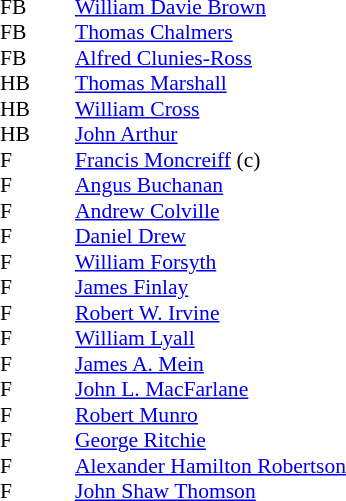<table style="font-size:90%; margin:0.2em auto;" cellspacing="0" cellpadding="0">
<tr>
<th width="25"></th>
<th width="25"></th>
</tr>
<tr>
<td>FB</td>
<td></td>
<td><a href='#'>William Davie Brown</a> </td>
</tr>
<tr>
<td>FB</td>
<td></td>
<td><a href='#'>Thomas Chalmers</a> </td>
</tr>
<tr>
<td>FB</td>
<td></td>
<td><a href='#'>Alfred Clunies-Ross</a> </td>
</tr>
<tr>
<td>HB</td>
<td></td>
<td><a href='#'>Thomas Marshall</a> </td>
</tr>
<tr>
<td>HB</td>
<td></td>
<td><a href='#'>William Cross</a> </td>
</tr>
<tr>
<td>HB</td>
<td></td>
<td><a href='#'>John Arthur</a> </td>
</tr>
<tr>
<td>F</td>
<td></td>
<td><a href='#'>Francis Moncreiff</a> (c) </td>
</tr>
<tr>
<td>F</td>
<td></td>
<td><a href='#'>Angus Buchanan</a> </td>
</tr>
<tr>
<td>F</td>
<td></td>
<td><a href='#'>Andrew Colville</a> </td>
</tr>
<tr>
<td>F</td>
<td></td>
<td><a href='#'>Daniel Drew</a> </td>
</tr>
<tr>
<td>F</td>
<td></td>
<td><a href='#'>William Forsyth</a> </td>
</tr>
<tr>
<td>F</td>
<td></td>
<td><a href='#'>James Finlay</a> </td>
</tr>
<tr>
<td>F</td>
<td></td>
<td><a href='#'>Robert W. Irvine</a> </td>
</tr>
<tr>
<td>F</td>
<td></td>
<td><a href='#'>William Lyall</a> </td>
</tr>
<tr>
<td>F</td>
<td></td>
<td><a href='#'>James A. Mein</a> </td>
</tr>
<tr>
<td>F</td>
<td></td>
<td><a href='#'>John L. MacFarlane</a> </td>
</tr>
<tr>
<td>F</td>
<td></td>
<td><a href='#'>Robert Munro</a> </td>
</tr>
<tr>
<td>F</td>
<td></td>
<td><a href='#'>George Ritchie</a> </td>
</tr>
<tr>
<td>F</td>
<td></td>
<td><a href='#'>Alexander Hamilton Robertson</a> </td>
</tr>
<tr>
<td>F</td>
<td></td>
<td><a href='#'>John Shaw Thomson</a> </td>
</tr>
</table>
